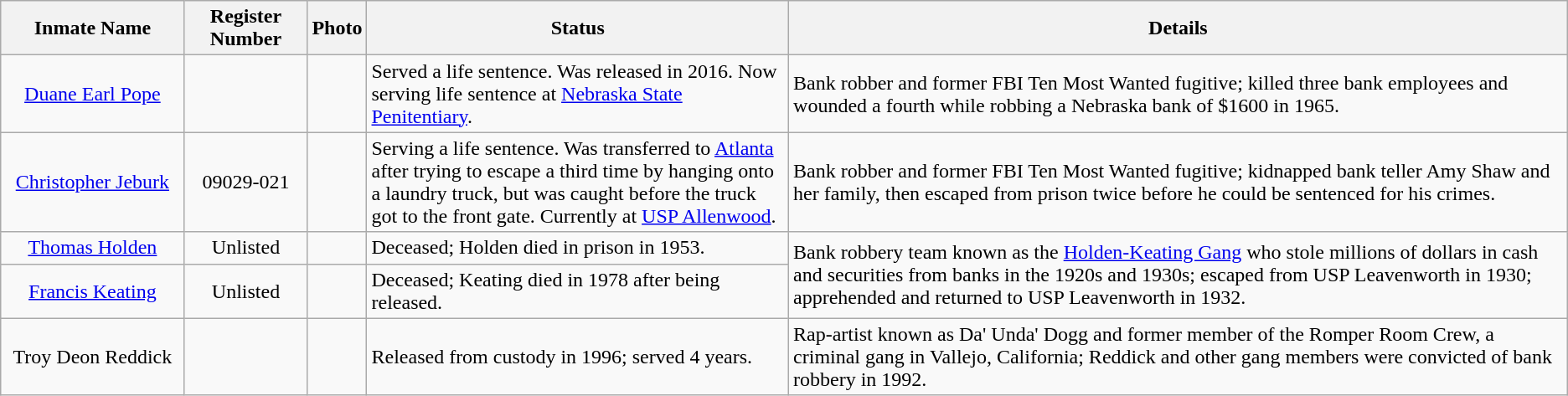<table class="wikitable sortable">
<tr>
<th width=12%>Inmate Name</th>
<th width=8%>Register Number</th>
<th>Photo</th>
<th width=28%>Status</th>
<th width=52%>Details</th>
</tr>
<tr>
<td style="text-align:center;"><a href='#'>Duane Earl Pope</a></td>
<td style="text-align:center;"></td>
<td></td>
<td>Served a life sentence. Was released in 2016. Now serving life sentence at <a href='#'>Nebraska State Penitentiary</a>.</td>
<td>Bank robber and former FBI Ten Most Wanted fugitive; killed three bank employees and wounded a fourth while robbing a Nebraska bank of $1600 in 1965.</td>
</tr>
<tr>
<td style="text-align:center;"><a href='#'>Christopher Jeburk</a></td>
<td style="text-align:center;">09029-021</td>
<td></td>
<td>Serving a life sentence. Was transferred to <a href='#'>Atlanta</a> after trying to escape a third time by hanging onto a laundry truck, but was caught before the truck got to the front gate. Currently at <a href='#'>USP Allenwood</a>.</td>
<td>Bank robber and former FBI Ten Most Wanted fugitive; kidnapped bank teller Amy Shaw and her family, then escaped from prison twice before he could be sentenced for his crimes.</td>
</tr>
<tr>
<td style="text-align:center;"><a href='#'>Thomas Holden</a></td>
<td style="text-align:center;">Unlisted</td>
<td></td>
<td>Deceased; Holden died in prison in 1953.</td>
<td rowspan=2>Bank robbery team known as the <a href='#'>Holden-Keating Gang</a> who stole millions of dollars in cash and securities from banks in the 1920s and 1930s; escaped from USP Leavenworth in 1930; apprehended and returned to USP Leavenworth in 1932.</td>
</tr>
<tr>
<td style="text-align:center;"><a href='#'>Francis Keating</a></td>
<td style="text-align:center;">Unlisted</td>
<td></td>
<td>Deceased; Keating died in 1978 after being released.</td>
</tr>
<tr>
<td style="text-align:center;">Troy Deon Reddick</td>
<td style="text-align:center;"></td>
<td></td>
<td>Released from custody in 1996; served 4 years.</td>
<td>Rap-artist known as Da' Unda' Dogg and former member of the Romper Room Crew, a criminal gang in Vallejo, California; Reddick and other gang members were convicted of bank robbery in 1992.</td>
</tr>
</table>
